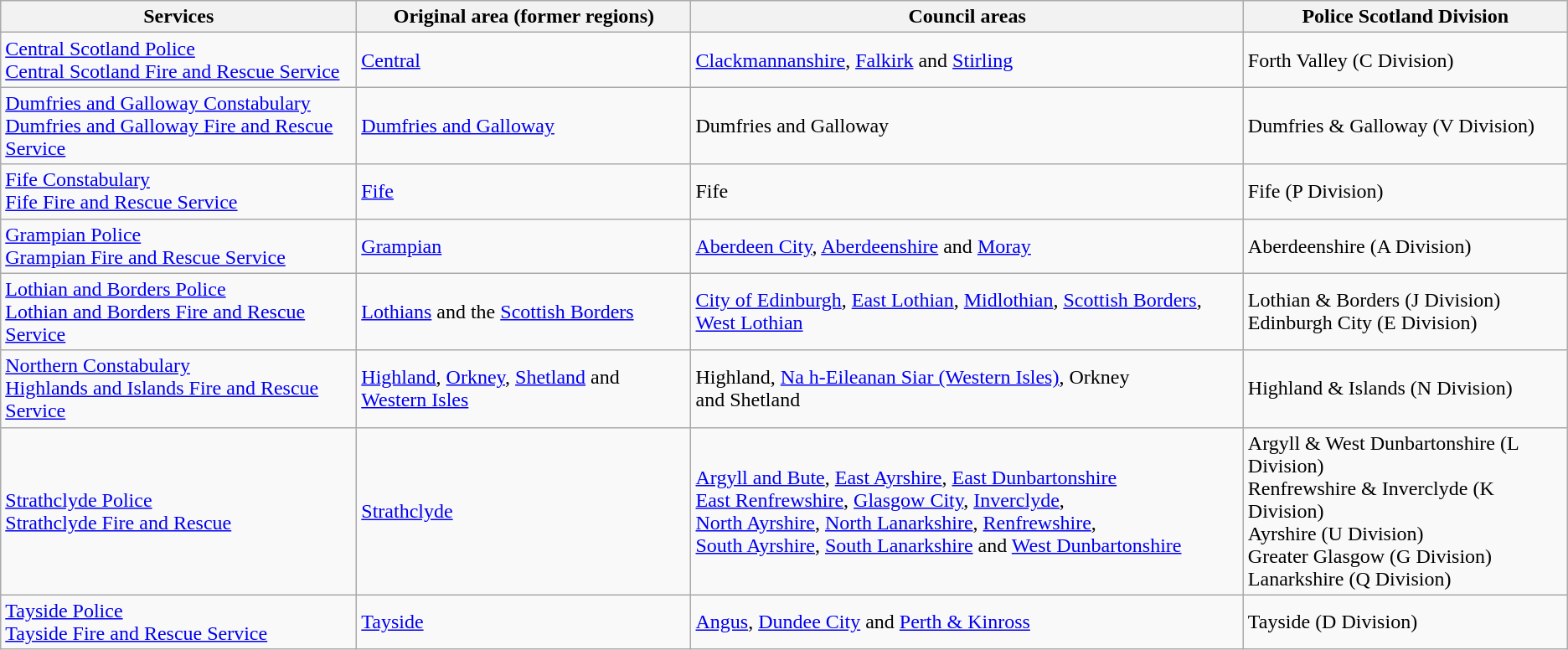<table class="wikitable">
<tr>
<th>Services</th>
<th>Original area (former regions)</th>
<th>Council areas</th>
<th>Police Scotland Division</th>
</tr>
<tr>
<td><a href='#'>Central Scotland Police</a> <br> <a href='#'>Central Scotland Fire and Rescue Service</a></td>
<td><a href='#'>Central</a></td>
<td><a href='#'>Clackmannanshire</a>, <a href='#'>Falkirk</a> and <a href='#'>Stirling</a></td>
<td>Forth Valley (C Division)</td>
</tr>
<tr>
<td><a href='#'>Dumfries and Galloway Constabulary</a> <br> <a href='#'>Dumfries and Galloway Fire and Rescue Service</a></td>
<td><a href='#'>Dumfries and Galloway</a></td>
<td>Dumfries and Galloway</td>
<td>Dumfries & Galloway (V Division)</td>
</tr>
<tr>
<td><a href='#'>Fife Constabulary</a> <br> <a href='#'>Fife Fire and Rescue Service</a></td>
<td><a href='#'>Fife</a></td>
<td>Fife</td>
<td>Fife (P Division)</td>
</tr>
<tr>
<td><a href='#'>Grampian Police</a> <br> <a href='#'>Grampian Fire and Rescue Service</a></td>
<td><a href='#'>Grampian</a></td>
<td><a href='#'>Aberdeen City</a>, <a href='#'>Aberdeenshire</a> and <a href='#'>Moray</a></td>
<td>Aberdeenshire (A Division)</td>
</tr>
<tr>
<td><a href='#'>Lothian and Borders Police</a> <br> <a href='#'>Lothian and Borders Fire and Rescue Service</a></td>
<td><a href='#'>Lothians</a> and the <a href='#'>Scottish Borders</a></td>
<td><a href='#'>City of Edinburgh</a>, <a href='#'>East Lothian</a>, <a href='#'>Midlothian</a>, <a href='#'>Scottish Borders</a>, <a href='#'>West Lothian</a></td>
<td>Lothian & Borders (J Division)<br>Edinburgh City (E Division)</td>
</tr>
<tr>
<td><a href='#'>Northern Constabulary</a> <br> <a href='#'>Highlands and Islands Fire and Rescue Service</a></td>
<td><a href='#'>Highland</a>, <a href='#'>Orkney</a>, <a href='#'>Shetland</a> and <a href='#'>Western Isles</a></td>
<td>Highland, <a href='#'>Na h-Eileanan Siar (Western Isles)</a>, Orkney <br> and Shetland</td>
<td>Highland & Islands (N Division)</td>
</tr>
<tr>
<td><a href='#'>Strathclyde Police</a> <br> <a href='#'>Strathclyde Fire and Rescue</a></td>
<td><a href='#'>Strathclyde</a></td>
<td><a href='#'>Argyll and Bute</a>, <a href='#'>East Ayrshire</a>, <a href='#'>East Dunbartonshire</a> <br> <a href='#'>East Renfrewshire</a>, <a href='#'>Glasgow City</a>, <a href='#'>Inverclyde</a>, <br> <a href='#'>North Ayrshire</a>, <a href='#'>North Lanarkshire</a>, <a href='#'>Renfrewshire</a>, <br> <a href='#'>South Ayrshire</a>, <a href='#'>South Lanarkshire</a> and <a href='#'>West Dunbartonshire</a></td>
<td>Argyll & West Dunbartonshire (L Division)<br>Renfrewshire & Inverclyde (K Division)<br>Ayrshire (U Division)<br>Greater Glasgow (G Division)<br>Lanarkshire (Q Division)</td>
</tr>
<tr>
<td><a href='#'>Tayside Police</a> <br> <a href='#'>Tayside Fire and Rescue Service</a></td>
<td><a href='#'>Tayside</a></td>
<td><a href='#'>Angus</a>, <a href='#'>Dundee City</a> and <a href='#'>Perth & Kinross</a></td>
<td>Tayside (D Division)</td>
</tr>
</table>
